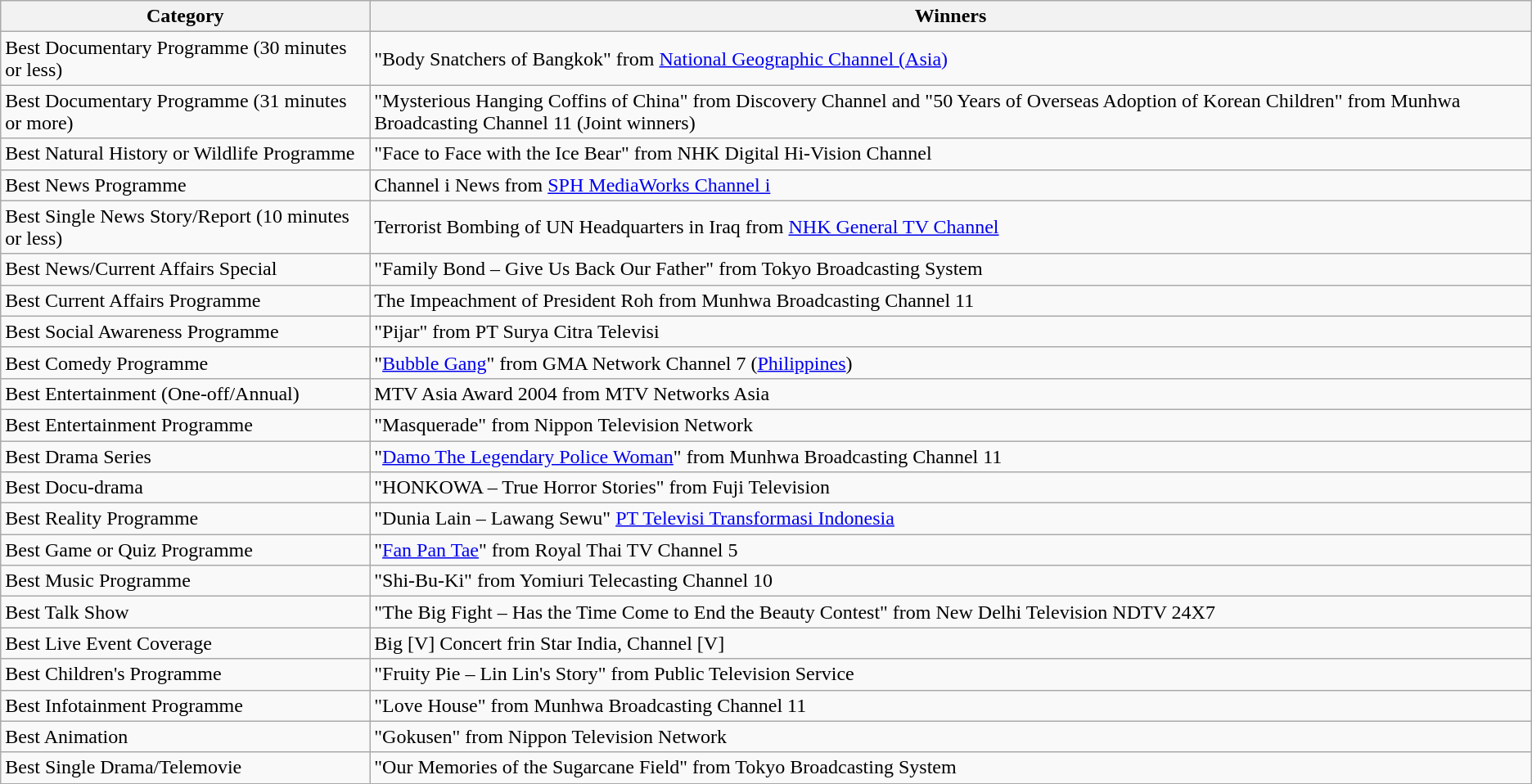<table class="wikitable">
<tr>
<th>Category</th>
<th>Winners</th>
</tr>
<tr>
<td>Best Documentary Programme (30 minutes or less)</td>
<td>"Body Snatchers of Bangkok" from <a href='#'>National Geographic Channel (Asia)</a></td>
</tr>
<tr>
<td>Best Documentary Programme (31 minutes or more)</td>
<td>"Mysterious Hanging Coffins of China" from Discovery Channel and "50 Years of Overseas Adoption of Korean Children" from Munhwa Broadcasting Channel 11 (Joint winners)</td>
</tr>
<tr>
<td>Best Natural History or Wildlife Programme</td>
<td>"Face to Face with the Ice Bear" from NHK Digital Hi-Vision Channel</td>
</tr>
<tr>
<td>Best News Programme</td>
<td>Channel i News from <a href='#'>SPH MediaWorks Channel i</a></td>
</tr>
<tr>
<td>Best Single News Story/Report (10 minutes or less)</td>
<td>Terrorist Bombing of UN Headquarters in Iraq from <a href='#'>NHK General TV Channel</a></td>
</tr>
<tr>
<td>Best News/Current Affairs Special</td>
<td>"Family Bond – Give Us Back Our Father" from Tokyo Broadcasting System</td>
</tr>
<tr>
<td>Best Current Affairs Programme</td>
<td>The Impeachment of President Roh from Munhwa Broadcasting Channel 11</td>
</tr>
<tr>
<td>Best Social Awareness Programme</td>
<td>"Pijar" from PT Surya Citra Televisi</td>
</tr>
<tr>
<td>Best Comedy Programme</td>
<td>"<a href='#'>Bubble Gang</a>" from GMA Network Channel 7 (<a href='#'>Philippines</a>)</td>
</tr>
<tr>
<td>Best Entertainment (One-off/Annual)</td>
<td>MTV Asia Award 2004 from MTV Networks Asia</td>
</tr>
<tr>
<td>Best Entertainment Programme</td>
<td>"Masquerade" from Nippon Television Network</td>
</tr>
<tr>
<td>Best Drama Series</td>
<td>"<a href='#'>Damo The Legendary Police Woman</a>" from Munhwa Broadcasting Channel 11</td>
</tr>
<tr>
<td>Best Docu-drama</td>
<td>"HONKOWA – True Horror Stories" from Fuji Television</td>
</tr>
<tr>
<td>Best Reality Programme</td>
<td>"Dunia Lain – Lawang Sewu" <a href='#'>PT Televisi Transformasi Indonesia</a></td>
</tr>
<tr>
<td>Best Game or Quiz Programme</td>
<td>"<a href='#'>Fan Pan Tae</a>" from Royal Thai TV Channel 5</td>
</tr>
<tr>
<td>Best Music Programme</td>
<td>"Shi-Bu-Ki" from Yomiuri Telecasting Channel 10</td>
</tr>
<tr>
<td>Best Talk Show</td>
<td>"The Big Fight – Has the Time Come to End the Beauty Contest" from New Delhi Television NDTV 24X7</td>
</tr>
<tr>
<td>Best Live Event Coverage</td>
<td>Big [V] Concert frin Star India, Channel [V]</td>
</tr>
<tr>
<td>Best Children's Programme</td>
<td>"Fruity Pie – Lin Lin's Story" from Public Television Service</td>
</tr>
<tr>
<td>Best Infotainment Programme</td>
<td>"Love House" from Munhwa Broadcasting Channel 11</td>
</tr>
<tr>
<td>Best Animation</td>
<td>"Gokusen" from Nippon Television Network</td>
</tr>
<tr>
<td>Best Single Drama/Telemovie</td>
<td>"Our Memories of the Sugarcane Field" from Tokyo Broadcasting System</td>
</tr>
</table>
